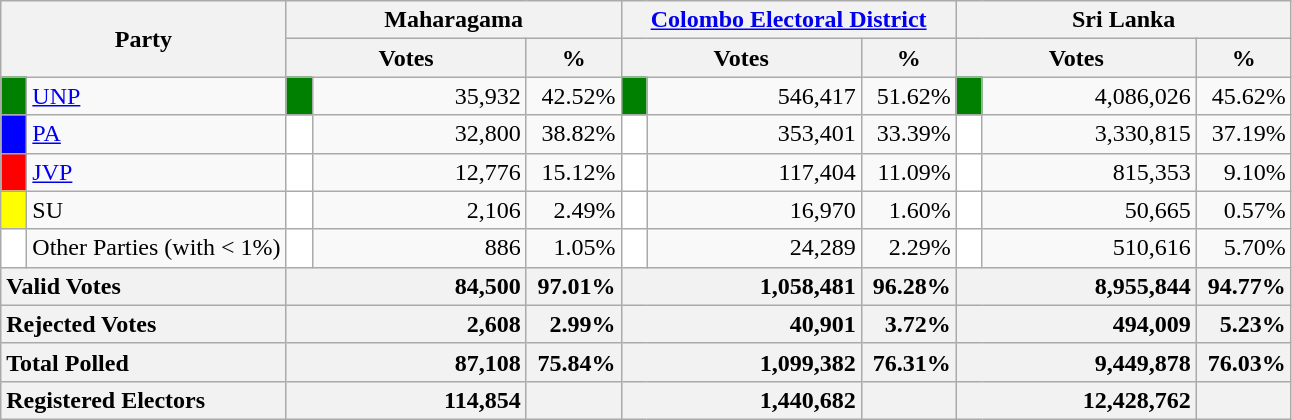<table class="wikitable">
<tr>
<th colspan="2" width="144px"rowspan="2">Party</th>
<th colspan="3" width="216px">Maharagama</th>
<th colspan="3" width="216px"><a href='#'>Colombo Electoral District</a></th>
<th colspan="3" width="216px">Sri Lanka</th>
</tr>
<tr>
<th colspan="2" width="144px">Votes</th>
<th>%</th>
<th colspan="2" width="144px">Votes</th>
<th>%</th>
<th colspan="2" width="144px">Votes</th>
<th>%</th>
</tr>
<tr>
<td style="background-color:green;" width="10px"></td>
<td style="text-align:left;"><a href='#'>UNP</a></td>
<td style="background-color:green;" width="10px"></td>
<td style="text-align:right;">35,932</td>
<td style="text-align:right;">42.52%</td>
<td style="background-color:green;" width="10px"></td>
<td style="text-align:right;">546,417</td>
<td style="text-align:right;">51.62%</td>
<td style="background-color:green;" width="10px"></td>
<td style="text-align:right;">4,086,026</td>
<td style="text-align:right;">45.62%</td>
</tr>
<tr>
<td style="background-color:blue;" width="10px"></td>
<td style="text-align:left;"><a href='#'>PA</a></td>
<td style="background-color:white;" width="10px"></td>
<td style="text-align:right;">32,800</td>
<td style="text-align:right;">38.82%</td>
<td style="background-color:white;" width="10px"></td>
<td style="text-align:right;">353,401</td>
<td style="text-align:right;">33.39%</td>
<td style="background-color:white;" width="10px"></td>
<td style="text-align:right;">3,330,815</td>
<td style="text-align:right;">37.19%</td>
</tr>
<tr>
<td style="background-color:red;" width="10px"></td>
<td style="text-align:left;"><a href='#'>JVP</a></td>
<td style="background-color:white;" width="10px"></td>
<td style="text-align:right;">12,776</td>
<td style="text-align:right;">15.12%</td>
<td style="background-color:white;" width="10px"></td>
<td style="text-align:right;">117,404</td>
<td style="text-align:right;">11.09%</td>
<td style="background-color:white;" width="10px"></td>
<td style="text-align:right;">815,353</td>
<td style="text-align:right;">9.10%</td>
</tr>
<tr>
<td style="background-color:yellow;" width="10px"></td>
<td style="text-align:left;">SU</td>
<td style="background-color:white;" width="10px"></td>
<td style="text-align:right;">2,106</td>
<td style="text-align:right;">2.49%</td>
<td style="background-color:white;" width="10px"></td>
<td style="text-align:right;">16,970</td>
<td style="text-align:right;">1.60%</td>
<td style="background-color:white;" width="10px"></td>
<td style="text-align:right;">50,665</td>
<td style="text-align:right;">0.57%</td>
</tr>
<tr>
<td style="background-color:white;" width="10px"></td>
<td style="text-align:left;">Other Parties (with < 1%)</td>
<td style="background-color:white;" width="10px"></td>
<td style="text-align:right;">886</td>
<td style="text-align:right;">1.05%</td>
<td style="background-color:white;" width="10px"></td>
<td style="text-align:right;">24,289</td>
<td style="text-align:right;">2.29%</td>
<td style="background-color:white;" width="10px"></td>
<td style="text-align:right;">510,616</td>
<td style="text-align:right;">5.70%</td>
</tr>
<tr>
<th colspan="2" width="144px"style="text-align:left;">Valid Votes</th>
<th style="text-align:right;"colspan="2" width="144px">84,500</th>
<th style="text-align:right;">97.01%</th>
<th style="text-align:right;"colspan="2" width="144px">1,058,481</th>
<th style="text-align:right;">96.28%</th>
<th style="text-align:right;"colspan="2" width="144px">8,955,844</th>
<th style="text-align:right;">94.77%</th>
</tr>
<tr>
<th colspan="2" width="144px"style="text-align:left;">Rejected Votes</th>
<th style="text-align:right;"colspan="2" width="144px">2,608</th>
<th style="text-align:right;">2.99%</th>
<th style="text-align:right;"colspan="2" width="144px">40,901</th>
<th style="text-align:right;">3.72%</th>
<th style="text-align:right;"colspan="2" width="144px">494,009</th>
<th style="text-align:right;">5.23%</th>
</tr>
<tr>
<th colspan="2" width="144px"style="text-align:left;">Total Polled</th>
<th style="text-align:right;"colspan="2" width="144px">87,108</th>
<th style="text-align:right;">75.84%</th>
<th style="text-align:right;"colspan="2" width="144px">1,099,382</th>
<th style="text-align:right;">76.31%</th>
<th style="text-align:right;"colspan="2" width="144px">9,449,878</th>
<th style="text-align:right;">76.03%</th>
</tr>
<tr>
<th colspan="2" width="144px"style="text-align:left;">Registered Electors</th>
<th style="text-align:right;"colspan="2" width="144px">114,854</th>
<th></th>
<th style="text-align:right;"colspan="2" width="144px">1,440,682</th>
<th></th>
<th style="text-align:right;"colspan="2" width="144px">12,428,762</th>
<th></th>
</tr>
</table>
